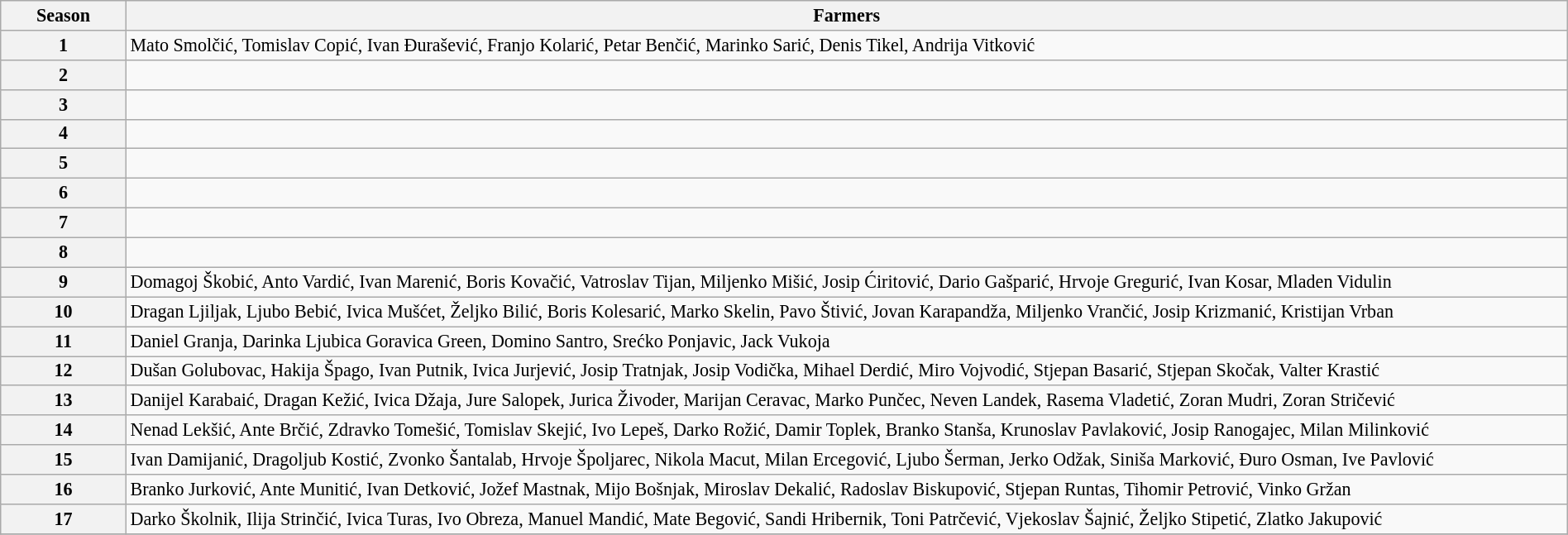<table class="wikitable plainrowheaders" style="font-size:92%; width:100%;">
<tr>
<th scope="col" width=8%>Season</th>
<th scope="col" width=92%>Farmers</th>
</tr>
<tr>
<th style="text-align:center;"><strong>1</strong></th>
<td>Mato Smolčić, Tomislav Copić, Ivan Đurašević, Franjo Kolarić, Petar Benčić, Marinko Sarić, Denis Tikel, Andrija Vitković</td>
</tr>
<tr>
<th style="text-align:center;"><strong>2</strong></th>
<td></td>
</tr>
<tr>
<th style="text-align:center;"><strong>3</strong></th>
<td></td>
</tr>
<tr>
<th style="text-align:center;"><strong>4</strong></th>
<td></td>
</tr>
<tr>
<th style="text-align:center;"><strong>5</strong></th>
<td></td>
</tr>
<tr>
<th style="text-align:center;"><strong>6</strong></th>
<td></td>
</tr>
<tr>
<th style="text-align:center;"><strong>7</strong></th>
<td></td>
</tr>
<tr>
<th style="text-align:center;"><strong>8</strong></th>
<td></td>
</tr>
<tr>
<th style="text-align:center;"><strong>9</strong></th>
<td>Domagoj Škobić, Anto Vardić, Ivan Marenić, Boris Kovačić, Vatroslav Tijan, Miljenko Mišić, Josip Ćiritović, Dario Gašparić, Hrvoje Gregurić, Ivan Kosar, Mladen Vidulin</td>
</tr>
<tr>
<th style="text-align:center;"><strong>10</strong></th>
<td>Dragan Ljiljak, Ljubo Bebić, Ivica Mušćet, Željko Bilić, Boris Kolesarić, Marko Skelin, Pavo Štivić, Jovan Karapandža, Miljenko Vrančić, Josip Krizmanić, Kristijan Vrban</td>
</tr>
<tr>
<th style="text-align:center;"><strong>11</strong></th>
<td>Daniel Granja, Darinka Ljubica Goravica Green, Domino Santro, Srećko Ponjavic, Jack Vukoja</td>
</tr>
<tr>
<th style="text-align:center;"><strong>12</strong></th>
<td>Dušan Golubovac, Hakija Špago, Ivan Putnik, Ivica Jurjević, Josip Tratnjak, Josip Vodička, Mihael Derdić, Miro Vojvodić, Stjepan Basarić, Stjepan Skočak, Valter Krastić</td>
</tr>
<tr>
<th style="text-align:center;"><strong>13</strong></th>
<td>Danijel Karabaić, Dragan Kežić, Ivica Džaja, Jure Salopek, Jurica Živoder, Marijan Ceravac, Marko Punčec, Neven Landek, Rasema Vladetić, Zoran Mudri, Zoran Stričević</td>
</tr>
<tr>
<th style="text-align:center;"><strong>14</strong></th>
<td>Nenad Lekšić, Ante Brčić, Zdravko Tomešić, Tomislav Skejić, Ivo Lepeš, Darko Rožić, Damir Toplek, Branko Stanša, Krunoslav Pavlaković, Josip Ranogajec, Milan Milinković</td>
</tr>
<tr>
<th style="text-align:center;"><strong>15</strong></th>
<td>Ivan Damijanić, Dragoljub Kostić, Zvonko Šantalab, Hrvoje Špoljarec, Nikola Macut, Milan Ercegović, Ljubo Šerman, Jerko Odžak, Siniša Marković, Đuro Osman, Ive Pavlović</td>
</tr>
<tr>
<th style="text-align:center;"><strong>16</strong></th>
<td>Branko Jurković, Ante Munitić, Ivan Detković, Jožef Mastnak, Mijo Bošnjak, Miroslav Dekalić, Radoslav Biskupović, Stjepan Runtas, Tihomir Petrović, Vinko Gržan</td>
</tr>
<tr>
<th style="text-align:center;"><strong>17</strong></th>
<td>Darko Školnik, Ilija Strinčić, Ivica Turas, Ivo Obreza, Manuel Mandić, Mate Begović, Sandi Hribernik, Toni Patrčević, Vjekoslav Šajnić, Željko Stipetić, Zlatko Jakupović</td>
</tr>
<tr>
</tr>
</table>
